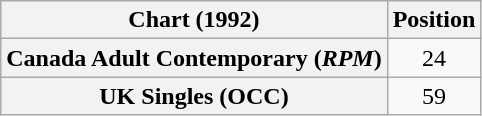<table class="wikitable plainrowheaders" style="text-align:center">
<tr>
<th>Chart (1992)</th>
<th>Position</th>
</tr>
<tr>
<th scope="row">Canada Adult Contemporary (<em>RPM</em>)</th>
<td>24</td>
</tr>
<tr>
<th scope="row">UK Singles (OCC)</th>
<td>59</td>
</tr>
</table>
